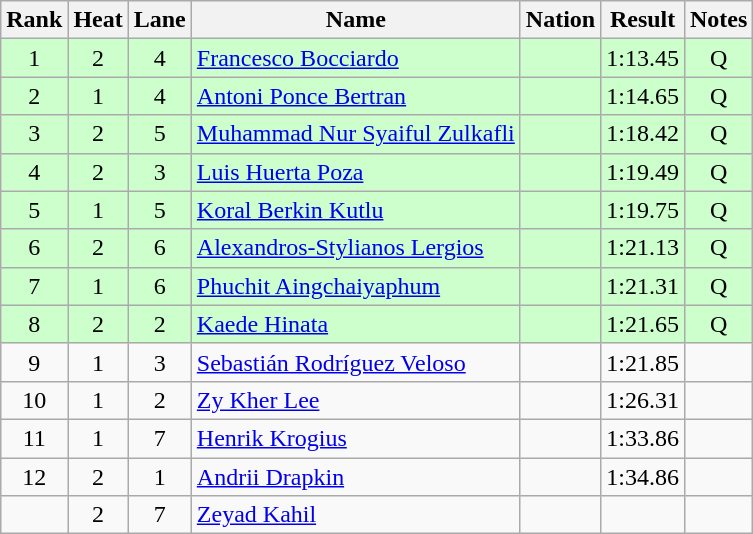<table class="wikitable sortable" style="text-align:center">
<tr>
<th>Rank</th>
<th>Heat</th>
<th>Lane</th>
<th>Name</th>
<th>Nation</th>
<th>Result</th>
<th>Notes</th>
</tr>
<tr bgcolor=ccffcc>
<td>1</td>
<td>2</td>
<td>4</td>
<td align=left><a href='#'>Francesco Bocciardo</a></td>
<td align=left></td>
<td>1:13.45</td>
<td>Q</td>
</tr>
<tr bgcolor=ccffcc>
<td>2</td>
<td>1</td>
<td>4</td>
<td align=left><a href='#'>Antoni Ponce Bertran</a></td>
<td align=left></td>
<td>1:14.65</td>
<td>Q</td>
</tr>
<tr bgcolor=ccffcc>
<td>3</td>
<td>2</td>
<td>5</td>
<td align=left><a href='#'>Muhammad Nur Syaiful Zulkafli</a></td>
<td align=left></td>
<td>1:18.42</td>
<td>Q</td>
</tr>
<tr bgcolor=ccffcc>
<td>4</td>
<td>2</td>
<td>3</td>
<td align=left><a href='#'>Luis Huerta Poza</a></td>
<td align=left></td>
<td>1:19.49</td>
<td>Q</td>
</tr>
<tr bgcolor=ccffcc>
<td>5</td>
<td>1</td>
<td>5</td>
<td align=left><a href='#'>Koral Berkin Kutlu</a></td>
<td align=left></td>
<td>1:19.75</td>
<td>Q</td>
</tr>
<tr bgcolor=ccffcc>
<td>6</td>
<td>2</td>
<td>6</td>
<td align=left><a href='#'>Alexandros-Stylianos Lergios</a></td>
<td align=left></td>
<td>1:21.13</td>
<td>Q</td>
</tr>
<tr bgcolor=ccffcc>
<td>7</td>
<td>1</td>
<td>6</td>
<td align=left><a href='#'>Phuchit Aingchaiyaphum</a></td>
<td align=left></td>
<td>1:21.31</td>
<td>Q</td>
</tr>
<tr bgcolor=ccffcc>
<td>8</td>
<td>2</td>
<td>2</td>
<td align=left><a href='#'>Kaede Hinata</a></td>
<td align=left></td>
<td>1:21.65</td>
<td>Q</td>
</tr>
<tr>
<td>9</td>
<td>1</td>
<td>3</td>
<td align=left><a href='#'>Sebastián Rodríguez Veloso</a></td>
<td align=left></td>
<td>1:21.85</td>
<td></td>
</tr>
<tr>
<td>10</td>
<td>1</td>
<td>2</td>
<td align=left><a href='#'>Zy Kher Lee</a></td>
<td align=left></td>
<td>1:26.31</td>
<td></td>
</tr>
<tr>
<td>11</td>
<td>1</td>
<td>7</td>
<td align=left><a href='#'>Henrik Krogius</a></td>
<td align=left></td>
<td>1:33.86</td>
<td></td>
</tr>
<tr>
<td>12</td>
<td>2</td>
<td>1</td>
<td align=left><a href='#'>Andrii Drapkin</a></td>
<td align=left></td>
<td>1:34.86</td>
<td></td>
</tr>
<tr>
<td></td>
<td>2</td>
<td>7</td>
<td align=left><a href='#'>Zeyad Kahil</a></td>
<td align=left></td>
<td data-sort-value=9:99.99></td>
<td></td>
</tr>
</table>
